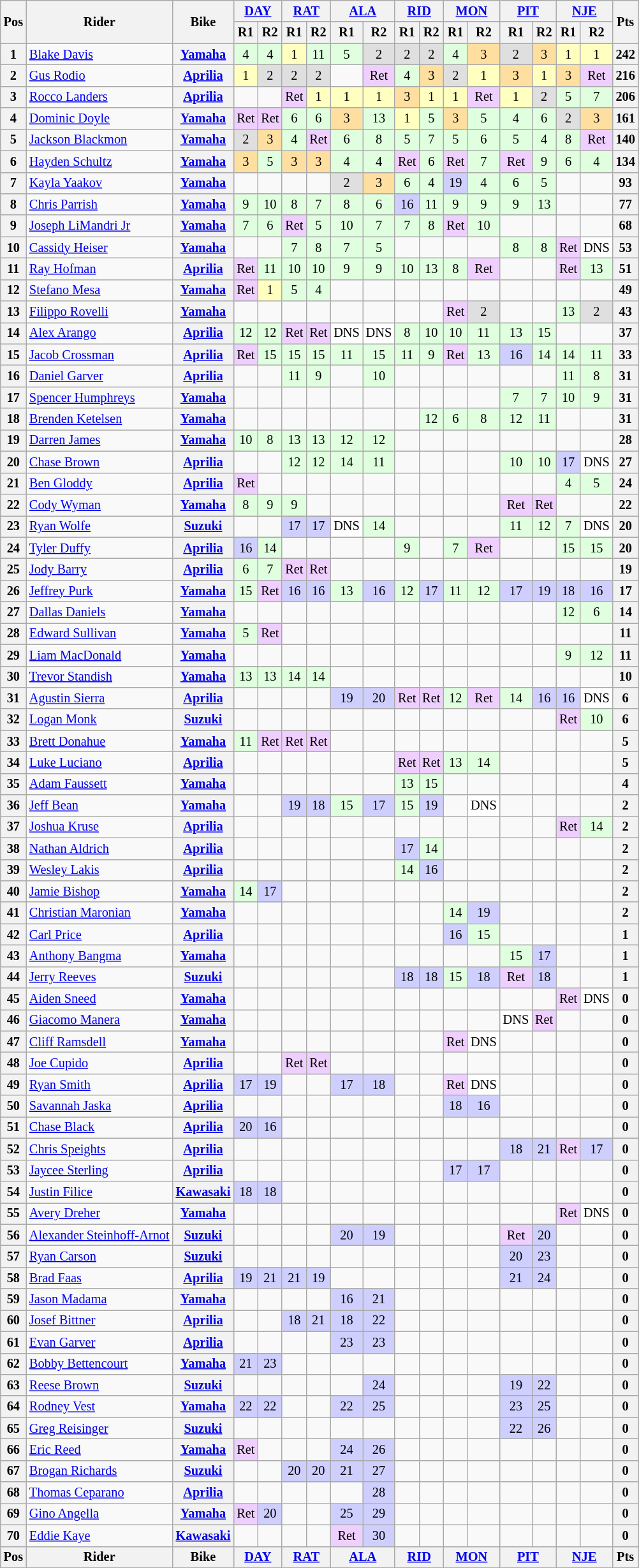<table class="wikitable" style="font-size: 85%; text-align: center;">
<tr valign="top">
<th valign="middle" rowspan=2>Pos</th>
<th valign="middle" rowspan=2>Rider</th>
<th valign="middle" rowspan=2>Bike</th>
<th colspan=2><a href='#'>DAY</a><br></th>
<th colspan=2><a href='#'>RAT</a><br></th>
<th colspan=2><a href='#'>ALA</a><br></th>
<th colspan=2><a href='#'>RID</a><br></th>
<th colspan=2><a href='#'>MON</a><br></th>
<th colspan=2><a href='#'>PIT</a><br></th>
<th colspan=2><a href='#'>NJE</a><br></th>
<th valign="middle" rowspan=2>Pts</th>
</tr>
<tr>
<th>R1</th>
<th>R2</th>
<th>R1</th>
<th>R2</th>
<th>R1</th>
<th>R2</th>
<th>R1</th>
<th>R2</th>
<th>R1</th>
<th>R2</th>
<th>R1</th>
<th>R2</th>
<th>R1</th>
<th>R2</th>
</tr>
<tr>
<th>1</th>
<td align=left> <a href='#'>Blake Davis</a></td>
<th><a href='#'>Yamaha</a></th>
<td style="background:#dfffdf;">4</td>
<td style="background:#dfffdf;">4</td>
<td style="background:#ffffbf;">1</td>
<td style="background:#dfffdf;">11</td>
<td style="background:#dfffdf;">5</td>
<td style="background:#dfdfdf;">2</td>
<td style="background:#dfdfdf;">2</td>
<td style="background:#dfdfdf;">2</td>
<td style="background:#dfffdf;">4</td>
<td style="background:#ffdf9f;">3</td>
<td style="background:#dfdfdf;">2</td>
<td style="background:#ffdf9f;">3</td>
<td style="background:#ffffbf;">1</td>
<td style="background:#ffffbf;">1</td>
<th>242</th>
</tr>
<tr>
<th>2</th>
<td align=left> <a href='#'>Gus Rodio</a></td>
<th><a href='#'>Aprilia</a></th>
<td style="background:#ffffbf;">1</td>
<td style="background:#dfdfdf;">2</td>
<td style="background:#dfdfdf;">2</td>
<td style="background:#dfdfdf;">2</td>
<td></td>
<td style="background:#efcfff;">Ret</td>
<td style="background:#dfffdf;">4</td>
<td style="background:#ffdf9f;">3</td>
<td style="background:#dfdfdf;">2</td>
<td style="background:#ffffbf;">1</td>
<td style="background:#ffdf9f;">3</td>
<td style="background:#ffffbf;">1</td>
<td style="background:#ffdf9f;">3</td>
<td style="background:#efcfff;">Ret</td>
<th>216</th>
</tr>
<tr>
<th>3</th>
<td align=left> <a href='#'>Rocco Landers</a></td>
<th><a href='#'>Aprilia</a></th>
<td></td>
<td></td>
<td style="background:#efcfff;">Ret</td>
<td style="background:#ffffbf;">1</td>
<td style="background:#ffffbf;">1</td>
<td style="background:#ffffbf;">1</td>
<td style="background:#ffdf9f;">3</td>
<td style="background:#ffffbf;">1</td>
<td style="background:#ffffbf;">1</td>
<td style="background:#efcfff;">Ret</td>
<td style="background:#ffffbf;">1</td>
<td style="background:#dfdfdf;">2</td>
<td style="background:#dfffdf;">5</td>
<td style="background:#dfffdf;">7</td>
<th>206</th>
</tr>
<tr>
<th>4</th>
<td align=left> <a href='#'>Dominic Doyle</a></td>
<th><a href='#'>Yamaha</a></th>
<td style="background:#efcfff;">Ret</td>
<td style="background:#efcfff;">Ret</td>
<td style="background:#dfffdf;">6</td>
<td style="background:#dfffdf;">6</td>
<td style="background:#ffdf9f;">3</td>
<td style="background:#dfffdf;">13</td>
<td style="background:#ffffbf;">1</td>
<td style="background:#dfffdf;">5</td>
<td style="background:#ffdf9f;">3</td>
<td style="background:#dfffdf;">5</td>
<td style="background:#dfffdf;">4</td>
<td style="background:#dfffdf;">6</td>
<td style="background:#dfdfdf;">2</td>
<td style="background:#ffdf9f;">3</td>
<th>161</th>
</tr>
<tr>
<th>5</th>
<td align=left> <a href='#'>Jackson Blackmon</a></td>
<th><a href='#'>Yamaha</a></th>
<td style="background:#dfdfdf;">2</td>
<td style="background:#ffdf9f;">3</td>
<td style="background:#dfffdf;">4</td>
<td style="background:#efcfff;">Ret</td>
<td style="background:#dfffdf;">6</td>
<td style="background:#dfffdf;">8</td>
<td style="background:#dfffdf;">5</td>
<td style="background:#dfffdf;">7</td>
<td style="background:#dfffdf;">5</td>
<td style="background:#dfffdf;">6</td>
<td style="background:#dfffdf;">5</td>
<td style="background:#dfffdf;">4</td>
<td style="background:#dfffdf;">8</td>
<td style="background:#efcfff;">Ret</td>
<th>140</th>
</tr>
<tr>
<th>6</th>
<td align=left> <a href='#'>Hayden Schultz</a></td>
<th><a href='#'>Yamaha</a></th>
<td style="background:#ffdf9f;">3</td>
<td style="background:#dfffdf;">5</td>
<td style="background:#ffdf9f;">3</td>
<td style="background:#ffdf9f;">3</td>
<td style="background:#dfffdf;">4</td>
<td style="background:#dfffdf;">4</td>
<td style="background:#efcfff;">Ret</td>
<td style="background:#dfffdf;">6</td>
<td style="background:#efcfff;">Ret</td>
<td style="background:#dfffdf;">7</td>
<td style="background:#efcfff;">Ret</td>
<td style="background:#dfffdf;">9</td>
<td style="background:#dfffdf;">6</td>
<td style="background:#dfffdf;">4</td>
<th>134</th>
</tr>
<tr>
<th>7</th>
<td align=left> <a href='#'>Kayla Yaakov</a></td>
<th><a href='#'>Yamaha</a></th>
<td></td>
<td></td>
<td></td>
<td></td>
<td style="background:#dfdfdf;">2</td>
<td style="background:#ffdf9f;">3</td>
<td style="background:#dfffdf;">6</td>
<td style="background:#dfffdf;">4</td>
<td style="background:#cfcfff;">19</td>
<td style="background:#dfffdf;">4</td>
<td style="background:#dfffdf;">6</td>
<td style="background:#dfffdf;">5</td>
<td></td>
<td></td>
<th>93</th>
</tr>
<tr>
<th>8</th>
<td align=left> <a href='#'>Chris Parrish</a></td>
<th><a href='#'>Yamaha</a></th>
<td style="background:#dfffdf;">9</td>
<td style="background:#dfffdf;">10</td>
<td style="background:#dfffdf;">8</td>
<td style="background:#dfffdf;">7</td>
<td style="background:#dfffdf;">8</td>
<td style="background:#dfffdf;">6</td>
<td style="background:#cfcfff;">16</td>
<td style="background:#dfffdf;">11</td>
<td style="background:#dfffdf;">9</td>
<td style="background:#dfffdf;">9</td>
<td style="background:#dfffdf;">9</td>
<td style="background:#dfffdf;">13</td>
<td></td>
<td></td>
<th>77</th>
</tr>
<tr>
<th>9</th>
<td align=left> <a href='#'>Joseph LiMandri Jr</a></td>
<th><a href='#'>Yamaha</a></th>
<td style="background:#dfffdf;">7</td>
<td style="background:#dfffdf;">6</td>
<td style="background:#efcfff;">Ret</td>
<td style="background:#dfffdf;">5</td>
<td style="background:#dfffdf;">10</td>
<td style="background:#dfffdf;">7</td>
<td style="background:#dfffdf;">7</td>
<td style="background:#dfffdf;">8</td>
<td style="background:#efcfff;">Ret</td>
<td style="background:#dfffdf;">10</td>
<td></td>
<td></td>
<td></td>
<td></td>
<th>68</th>
</tr>
<tr>
<th>10</th>
<td align=left> <a href='#'>Cassidy Heiser</a></td>
<th><a href='#'>Yamaha</a></th>
<td></td>
<td></td>
<td style="background:#dfffdf;">7</td>
<td style="background:#dfffdf;">8</td>
<td style="background:#dfffdf;">7</td>
<td style="background:#dfffdf;">5</td>
<td></td>
<td></td>
<td></td>
<td></td>
<td style="background:#dfffdf;">8</td>
<td style="background:#dfffdf;">8</td>
<td style="background:#efcfff;">Ret</td>
<td style="background:#ffffff;">DNS</td>
<th>53</th>
</tr>
<tr>
<th>11</th>
<td align=left> <a href='#'>Ray Hofman</a></td>
<th><a href='#'>Aprilia</a></th>
<td style="background:#efcfff;">Ret</td>
<td style="background:#dfffdf;">11</td>
<td style="background:#dfffdf;">10</td>
<td style="background:#dfffdf;">10</td>
<td style="background:#dfffdf;">9</td>
<td style="background:#dfffdf;">9</td>
<td style="background:#dfffdf;">10</td>
<td style="background:#dfffdf;">13</td>
<td style="background:#dfffdf;">8</td>
<td style="background:#efcfff;">Ret</td>
<td></td>
<td></td>
<td style="background:#efcfff;">Ret</td>
<td style="background:#dfffdf;">13</td>
<th>51</th>
</tr>
<tr>
<th>12</th>
<td align=left> <a href='#'>Stefano Mesa</a></td>
<th><a href='#'>Yamaha</a></th>
<td style="background:#efcfff;">Ret</td>
<td style="background:#ffffbf;">1</td>
<td style="background:#dfffdf;">5</td>
<td style="background:#dfffdf;">4</td>
<td></td>
<td></td>
<td></td>
<td></td>
<td></td>
<td></td>
<td></td>
<td></td>
<td></td>
<td></td>
<th>49</th>
</tr>
<tr>
<th>13</th>
<td align=left> <a href='#'>Filippo Rovelli</a></td>
<th><a href='#'>Yamaha</a></th>
<td></td>
<td></td>
<td></td>
<td></td>
<td></td>
<td></td>
<td></td>
<td></td>
<td style="background:#efcfff;">Ret</td>
<td style="background:#dfdfdf;">2</td>
<td></td>
<td></td>
<td style="background:#dfffdf;">13</td>
<td style="background:#dfdfdf;">2</td>
<th>43</th>
</tr>
<tr>
<th>14</th>
<td align=left> <a href='#'>Alex Arango</a></td>
<th><a href='#'>Aprilia</a></th>
<td style="background:#dfffdf;">12</td>
<td style="background:#dfffdf;">12</td>
<td style="background:#efcfff;">Ret</td>
<td style="background:#efcfff;">Ret</td>
<td style="background:#ffffff;">DNS</td>
<td style="background:#ffffff;">DNS</td>
<td style="background:#dfffdf;">8</td>
<td style="background:#dfffdf;">10</td>
<td style="background:#dfffdf;">10</td>
<td style="background:#dfffdf;">11</td>
<td style="background:#dfffdf;">13</td>
<td style="background:#dfffdf;">15</td>
<td></td>
<td></td>
<th>37</th>
</tr>
<tr>
<th>15</th>
<td align=left> <a href='#'>Jacob Crossman</a></td>
<th><a href='#'>Aprilia</a></th>
<td style="background:#efcfff;">Ret</td>
<td style="background:#dfffdf;">15</td>
<td style="background:#dfffdf;">15</td>
<td style="background:#dfffdf;">15</td>
<td style="background:#dfffdf;">11</td>
<td style="background:#dfffdf;">15</td>
<td style="background:#dfffdf;">11</td>
<td style="background:#dfffdf;">9</td>
<td style="background:#efcfff;">Ret</td>
<td style="background:#dfffdf;">13</td>
<td style="background:#cfcfff;">16</td>
<td style="background:#dfffdf;">14</td>
<td style="background:#dfffdf;">14</td>
<td style="background:#dfffdf;">11</td>
<th>33</th>
</tr>
<tr>
<th>16</th>
<td align=left> <a href='#'>Daniel Garver</a></td>
<th><a href='#'>Aprilia</a></th>
<td></td>
<td></td>
<td style="background:#dfffdf;">11</td>
<td style="background:#dfffdf;">9</td>
<td></td>
<td style="background:#dfffdf;">10</td>
<td></td>
<td></td>
<td></td>
<td></td>
<td></td>
<td></td>
<td style="background:#dfffdf;">11</td>
<td style="background:#dfffdf;">8</td>
<th>31</th>
</tr>
<tr>
<th>17</th>
<td align=left> <a href='#'>Spencer Humphreys</a></td>
<th><a href='#'>Yamaha</a></th>
<td></td>
<td></td>
<td></td>
<td></td>
<td></td>
<td></td>
<td></td>
<td></td>
<td></td>
<td></td>
<td style="background:#dfffdf;">7</td>
<td style="background:#dfffdf;">7</td>
<td style="background:#dfffdf;">10</td>
<td style="background:#dfffdf;">9</td>
<th>31</th>
</tr>
<tr>
<th>18</th>
<td align=left> <a href='#'>Brenden Ketelsen</a></td>
<th><a href='#'>Yamaha</a></th>
<td></td>
<td></td>
<td></td>
<td></td>
<td></td>
<td></td>
<td></td>
<td style="background:#dfffdf;">12</td>
<td style="background:#dfffdf;">6</td>
<td style="background:#dfffdf;">8</td>
<td style="background:#dfffdf;">12</td>
<td style="background:#dfffdf;">11</td>
<td></td>
<td></td>
<th>31</th>
</tr>
<tr>
<th>19</th>
<td align=left> <a href='#'>Darren James</a></td>
<th><a href='#'>Yamaha</a></th>
<td style="background:#dfffdf;">10</td>
<td style="background:#dfffdf;">8</td>
<td style="background:#dfffdf;">13</td>
<td style="background:#dfffdf;">13</td>
<td style="background:#dfffdf;">12</td>
<td style="background:#dfffdf;">12</td>
<td></td>
<td></td>
<td></td>
<td></td>
<td></td>
<td></td>
<td></td>
<td></td>
<th>28</th>
</tr>
<tr>
<th>20</th>
<td align=left> <a href='#'>Chase Brown</a></td>
<th><a href='#'>Aprilia</a></th>
<td></td>
<td></td>
<td style="background:#dfffdf;">12</td>
<td style="background:#dfffdf;">12</td>
<td style="background:#dfffdf;">14</td>
<td style="background:#dfffdf;">11</td>
<td></td>
<td></td>
<td></td>
<td></td>
<td style="background:#dfffdf;">10</td>
<td style="background:#dfffdf;">10</td>
<td style="background:#cfcfff;">17</td>
<td style="background:#ffffff;">DNS</td>
<th>27</th>
</tr>
<tr>
<th>21</th>
<td align=left> <a href='#'>Ben Gloddy</a></td>
<th><a href='#'>Aprilia</a></th>
<td style="background:#efcfff;">Ret</td>
<td></td>
<td></td>
<td></td>
<td></td>
<td></td>
<td></td>
<td></td>
<td></td>
<td></td>
<td></td>
<td></td>
<td style="background:#dfffdf;">4</td>
<td style="background:#dfffdf;">5</td>
<th>24</th>
</tr>
<tr>
<th>22</th>
<td align=left> <a href='#'>Cody Wyman</a></td>
<th><a href='#'>Yamaha</a></th>
<td style="background:#dfffdf;">8</td>
<td style="background:#dfffdf;">9</td>
<td style="background:#dfffdf;">9</td>
<td></td>
<td></td>
<td></td>
<td></td>
<td></td>
<td></td>
<td></td>
<td style="background:#efcfff;">Ret</td>
<td style="background:#efcfff;">Ret</td>
<td></td>
<td></td>
<th>22</th>
</tr>
<tr>
<th>23</th>
<td align=left> <a href='#'>Ryan Wolfe</a></td>
<th><a href='#'>Suzuki</a></th>
<td></td>
<td></td>
<td style="background:#cfcfff;">17</td>
<td style="background:#cfcfff;">17</td>
<td style="background:#ffffff;">DNS</td>
<td style="background:#dfffdf;">14</td>
<td></td>
<td></td>
<td></td>
<td></td>
<td style="background:#dfffdf;">11</td>
<td style="background:#dfffdf;">12</td>
<td style="background:#dfffdf;">7</td>
<td style="background:#ffffff;">DNS</td>
<th>20</th>
</tr>
<tr>
<th>24</th>
<td align=left> <a href='#'>Tyler Duffy</a></td>
<th><a href='#'>Aprilia</a></th>
<td style="background:#cfcfff;">16</td>
<td style="background:#dfffdf;">14</td>
<td></td>
<td></td>
<td></td>
<td></td>
<td style="background:#dfffdf;">9</td>
<td></td>
<td style="background:#dfffdf;">7</td>
<td style="background:#efcfff;">Ret</td>
<td></td>
<td></td>
<td style="background:#dfffdf;">15</td>
<td style="background:#dfffdf;">15</td>
<th>20</th>
</tr>
<tr>
<th>25</th>
<td align=left> <a href='#'>Jody Barry</a></td>
<th><a href='#'>Aprilia</a></th>
<td style="background:#dfffdf;">6</td>
<td style="background:#dfffdf;">7</td>
<td style="background:#efcfff;">Ret</td>
<td style="background:#efcfff;">Ret</td>
<td></td>
<td></td>
<td></td>
<td></td>
<td></td>
<td></td>
<td></td>
<td></td>
<td></td>
<td></td>
<th>19</th>
</tr>
<tr>
<th>26</th>
<td align=left> <a href='#'>Jeffrey Purk</a></td>
<th><a href='#'>Yamaha</a></th>
<td style="background:#dfffdf;">15</td>
<td style="background:#efcfff;">Ret</td>
<td style="background:#cfcfff;">16</td>
<td style="background:#cfcfff;">16</td>
<td style="background:#dfffdf;">13</td>
<td style="background:#cfcfff;">16</td>
<td style="background:#dfffdf;">12</td>
<td style="background:#cfcfff;">17</td>
<td style="background:#dfffdf;">11</td>
<td style="background:#dfffdf;">12</td>
<td style="background:#cfcfff;">17</td>
<td style="background:#cfcfff;">19</td>
<td style="background:#cfcfff;">18</td>
<td style="background:#cfcfff;">16</td>
<th>17</th>
</tr>
<tr>
<th>27</th>
<td align=left> <a href='#'>Dallas Daniels</a></td>
<th><a href='#'>Yamaha</a></th>
<td></td>
<td></td>
<td></td>
<td></td>
<td></td>
<td></td>
<td></td>
<td></td>
<td></td>
<td></td>
<td></td>
<td></td>
<td style="background:#dfffdf;">12</td>
<td style="background:#dfffdf;">6</td>
<th>14</th>
</tr>
<tr>
<th>28</th>
<td align=left> <a href='#'>Edward Sullivan</a></td>
<th><a href='#'>Yamaha</a></th>
<td style="background:#dfffdf;">5</td>
<td style="background:#efcfff;">Ret</td>
<td></td>
<td></td>
<td></td>
<td></td>
<td></td>
<td></td>
<td></td>
<td></td>
<td></td>
<td></td>
<td></td>
<td></td>
<th>11</th>
</tr>
<tr>
<th>29</th>
<td align=left> <a href='#'>Liam MacDonald</a></td>
<th><a href='#'>Yamaha</a></th>
<td></td>
<td></td>
<td></td>
<td></td>
<td></td>
<td></td>
<td></td>
<td></td>
<td></td>
<td></td>
<td></td>
<td></td>
<td style="background:#dfffdf;">9</td>
<td style="background:#dfffdf;">12</td>
<th>11</th>
</tr>
<tr>
<th>30</th>
<td align=left> <a href='#'>Trevor Standish</a></td>
<th><a href='#'>Yamaha</a></th>
<td style="background:#dfffdf;">13</td>
<td style="background:#dfffdf;">13</td>
<td style="background:#dfffdf;">14</td>
<td style="background:#dfffdf;">14</td>
<td></td>
<td></td>
<td></td>
<td></td>
<td></td>
<td></td>
<td></td>
<td></td>
<td></td>
<td></td>
<th>10</th>
</tr>
<tr>
<th>31</th>
<td align=left> <a href='#'>Agustin Sierra</a></td>
<th><a href='#'>Aprilia</a></th>
<td></td>
<td></td>
<td></td>
<td></td>
<td style="background:#cfcfff;">19</td>
<td style="background:#cfcfff;">20</td>
<td style="background:#efcfff;">Ret</td>
<td style="background:#efcfff;">Ret</td>
<td style="background:#dfffdf;">12</td>
<td style="background:#efcfff;">Ret</td>
<td style="background:#dfffdf;">14</td>
<td style="background:#cfcfff;">16</td>
<td style="background:#cfcfff;">16</td>
<td style="background:#ffffff;">DNS</td>
<th>6</th>
</tr>
<tr>
<th>32</th>
<td align=left> <a href='#'>Logan Monk</a></td>
<th><a href='#'>Suzuki</a></th>
<td></td>
<td></td>
<td></td>
<td></td>
<td></td>
<td></td>
<td></td>
<td></td>
<td></td>
<td></td>
<td></td>
<td></td>
<td style="background:#efcfff;">Ret</td>
<td style="background:#dfffdf;">10</td>
<th>6</th>
</tr>
<tr>
<th>33</th>
<td align=left> <a href='#'>Brett Donahue</a></td>
<th><a href='#'>Yamaha</a></th>
<td style="background:#dfffdf;">11</td>
<td style="background:#efcfff;">Ret</td>
<td style="background:#efcfff;">Ret</td>
<td style="background:#efcfff;">Ret</td>
<td></td>
<td></td>
<td></td>
<td></td>
<td></td>
<td></td>
<td></td>
<td></td>
<td></td>
<td></td>
<th>5</th>
</tr>
<tr>
<th>34</th>
<td align=left> <a href='#'>Luke Luciano</a></td>
<th><a href='#'>Aprilia</a></th>
<td></td>
<td></td>
<td></td>
<td></td>
<td></td>
<td></td>
<td style="background:#efcfff;">Ret</td>
<td style="background:#efcfff;">Ret</td>
<td style="background:#dfffdf;">13</td>
<td style="background:#dfffdf;">14</td>
<td></td>
<td></td>
<td></td>
<td></td>
<th>5</th>
</tr>
<tr>
<th>35</th>
<td align=left> <a href='#'>Adam Faussett</a></td>
<th><a href='#'>Yamaha</a></th>
<td></td>
<td></td>
<td></td>
<td></td>
<td></td>
<td></td>
<td style="background:#dfffdf;">13</td>
<td style="background:#dfffdf;">15</td>
<td></td>
<td></td>
<td></td>
<td></td>
<td></td>
<td></td>
<th>4</th>
</tr>
<tr>
<th>36</th>
<td align=left> <a href='#'>Jeff Bean</a></td>
<th><a href='#'>Yamaha</a></th>
<td></td>
<td></td>
<td style="background:#cfcfff;">19</td>
<td style="background:#cfcfff;">18</td>
<td style="background:#dfffdf;">15</td>
<td style="background:#cfcfff;">17</td>
<td style="background:#dfffdf;">15</td>
<td style="background:#cfcfff;">19</td>
<td></td>
<td style="background:#ffffff;">DNS</td>
<td></td>
<td></td>
<td></td>
<td></td>
<th>2</th>
</tr>
<tr>
<th>37</th>
<td align=left> <a href='#'>Joshua Kruse</a></td>
<th><a href='#'>Aprilia</a></th>
<td></td>
<td></td>
<td></td>
<td></td>
<td></td>
<td></td>
<td></td>
<td></td>
<td></td>
<td></td>
<td></td>
<td></td>
<td style="background:#efcfff;">Ret</td>
<td style="background:#dfffdf;">14</td>
<th>2</th>
</tr>
<tr>
<th>38</th>
<td align=left> <a href='#'>Nathan Aldrich</a></td>
<th><a href='#'>Aprilia</a></th>
<td></td>
<td></td>
<td></td>
<td></td>
<td></td>
<td></td>
<td style="background:#cfcfff;">17</td>
<td style="background:#dfffdf;">14</td>
<td></td>
<td></td>
<td></td>
<td></td>
<td></td>
<td></td>
<th>2</th>
</tr>
<tr>
<th>39</th>
<td align=left> <a href='#'>Wesley Lakis</a></td>
<th><a href='#'>Aprilia</a></th>
<td></td>
<td></td>
<td></td>
<td></td>
<td></td>
<td></td>
<td style="background:#dfffdf;">14</td>
<td style="background:#cfcfff;">16</td>
<td></td>
<td></td>
<td></td>
<td></td>
<td></td>
<td></td>
<th>2</th>
</tr>
<tr>
<th>40</th>
<td align=left> <a href='#'>Jamie Bishop</a></td>
<th><a href='#'>Yamaha</a></th>
<td style="background:#dfffdf;">14</td>
<td style="background:#cfcfff;">17</td>
<td></td>
<td></td>
<td></td>
<td></td>
<td></td>
<td></td>
<td></td>
<td></td>
<td></td>
<td></td>
<td></td>
<td></td>
<th>2</th>
</tr>
<tr>
<th>41</th>
<td align=left> <a href='#'>Christian Maronian</a></td>
<th><a href='#'>Yamaha</a></th>
<td></td>
<td></td>
<td></td>
<td></td>
<td></td>
<td></td>
<td></td>
<td></td>
<td style="background:#dfffdf;">14</td>
<td style="background:#cfcfff;">19</td>
<td></td>
<td></td>
<td></td>
<td></td>
<th>2</th>
</tr>
<tr>
<th>42</th>
<td align=left> <a href='#'>Carl Price</a></td>
<th><a href='#'>Aprilia</a></th>
<td></td>
<td></td>
<td></td>
<td></td>
<td></td>
<td></td>
<td></td>
<td></td>
<td style="background:#cfcfff;">16</td>
<td style="background:#dfffdf;">15</td>
<td></td>
<td></td>
<td></td>
<td></td>
<th>1</th>
</tr>
<tr>
<th>43</th>
<td align=left> <a href='#'>Anthony Bangma</a></td>
<th><a href='#'>Yamaha</a></th>
<td></td>
<td></td>
<td></td>
<td></td>
<td></td>
<td></td>
<td></td>
<td></td>
<td></td>
<td></td>
<td style="background:#dfffdf;">15</td>
<td style="background:#cfcfff;">17</td>
<td></td>
<td></td>
<th>1</th>
</tr>
<tr>
<th>44</th>
<td align=left> <a href='#'>Jerry Reeves</a></td>
<th><a href='#'>Suzuki</a></th>
<td></td>
<td></td>
<td></td>
<td></td>
<td></td>
<td></td>
<td style="background:#cfcfff;">18</td>
<td style="background:#cfcfff;">18</td>
<td style="background:#dfffdf;">15</td>
<td style="background:#cfcfff;">18</td>
<td style="background:#efcfff;">Ret</td>
<td style="background:#cfcfff;">18</td>
<td></td>
<td></td>
<th>1</th>
</tr>
<tr>
<th>45</th>
<td align=left> <a href='#'>Aiden Sneed</a></td>
<th><a href='#'>Yamaha</a></th>
<td></td>
<td></td>
<td></td>
<td></td>
<td></td>
<td></td>
<td></td>
<td></td>
<td></td>
<td></td>
<td></td>
<td></td>
<td style="background:#efcfff;">Ret</td>
<td style="background:#ffffff;">DNS</td>
<th>0</th>
</tr>
<tr>
<th>46</th>
<td align=left> <a href='#'>Giacomo Manera</a></td>
<th><a href='#'>Yamaha</a></th>
<td></td>
<td></td>
<td></td>
<td></td>
<td></td>
<td></td>
<td></td>
<td></td>
<td></td>
<td></td>
<td style="background:#ffffff;">DNS</td>
<td style="background:#efcfff;">Ret</td>
<td></td>
<td></td>
<th>0</th>
</tr>
<tr>
<th>47</th>
<td align=left> <a href='#'>Cliff Ramsdell</a></td>
<th><a href='#'>Yamaha</a></th>
<td></td>
<td></td>
<td></td>
<td></td>
<td></td>
<td></td>
<td></td>
<td></td>
<td style="background:#efcfff;">Ret</td>
<td style="background:#ffffff;">DNS</td>
<td></td>
<td></td>
<td></td>
<td></td>
<th>0</th>
</tr>
<tr>
<th>48</th>
<td align=left> <a href='#'>Joe Cupido</a></td>
<th><a href='#'>Aprilia</a></th>
<td></td>
<td></td>
<td style="background:#efcfff;">Ret</td>
<td style="background:#efcfff;">Ret</td>
<td></td>
<td></td>
<td></td>
<td></td>
<td></td>
<td></td>
<td></td>
<td></td>
<td></td>
<td></td>
<th>0</th>
</tr>
<tr>
<th>49</th>
<td align=left> <a href='#'>Ryan Smith</a></td>
<th><a href='#'>Aprilia</a></th>
<td style="background:#cfcfff;">17</td>
<td style="background:#cfcfff;">19</td>
<td></td>
<td></td>
<td style="background:#cfcfff;">17</td>
<td style="background:#cfcfff;">18</td>
<td></td>
<td></td>
<td style="background:#efcfff;">Ret</td>
<td style="background:#ffffff;">DNS</td>
<td></td>
<td></td>
<td></td>
<td></td>
<th>0</th>
</tr>
<tr>
<th>50</th>
<td align=left> <a href='#'>Savannah Jaska</a></td>
<th><a href='#'>Aprilia</a></th>
<td></td>
<td></td>
<td></td>
<td></td>
<td></td>
<td></td>
<td></td>
<td></td>
<td style="background:#cfcfff;">18</td>
<td style="background:#cfcfff;">16</td>
<td></td>
<td></td>
<td></td>
<td></td>
<th>0</th>
</tr>
<tr>
<th>51</th>
<td align=left> <a href='#'>Chase Black</a></td>
<th><a href='#'>Aprilia</a></th>
<td style="background:#cfcfff;">20</td>
<td style="background:#cfcfff;">16</td>
<td></td>
<td></td>
<td></td>
<td></td>
<td></td>
<td></td>
<td></td>
<td></td>
<td></td>
<td></td>
<td></td>
<td></td>
<th>0</th>
</tr>
<tr>
<th>52</th>
<td align=left> <a href='#'>Chris Speights</a></td>
<th><a href='#'>Aprilia</a></th>
<td></td>
<td></td>
<td></td>
<td></td>
<td></td>
<td></td>
<td></td>
<td></td>
<td></td>
<td></td>
<td style="background:#cfcfff;">18</td>
<td style="background:#cfcfff;">21</td>
<td style="background:#efcfff;">Ret</td>
<td style="background:#cfcfff;">17</td>
<th>0</th>
</tr>
<tr>
<th>53</th>
<td align=left> <a href='#'>Jaycee Sterling</a></td>
<th><a href='#'>Aprilia</a></th>
<td></td>
<td></td>
<td></td>
<td></td>
<td></td>
<td></td>
<td></td>
<td></td>
<td style="background:#cfcfff;">17</td>
<td style="background:#cfcfff;">17</td>
<td></td>
<td></td>
<td></td>
<td></td>
<th>0</th>
</tr>
<tr>
<th>54</th>
<td align=left> <a href='#'>Justin Filice</a></td>
<th><a href='#'>Kawasaki</a></th>
<td style="background:#cfcfff;">18</td>
<td style="background:#cfcfff;">18</td>
<td></td>
<td></td>
<td></td>
<td></td>
<td></td>
<td></td>
<td></td>
<td></td>
<td></td>
<td></td>
<td></td>
<td></td>
<th>0</th>
</tr>
<tr>
<th>55</th>
<td align=left> <a href='#'>Avery Dreher</a></td>
<th><a href='#'>Yamaha</a></th>
<td></td>
<td></td>
<td></td>
<td></td>
<td></td>
<td></td>
<td></td>
<td></td>
<td></td>
<td></td>
<td></td>
<td></td>
<td style="background:#efcfff;">Ret</td>
<td style="background:#ffffff;">DNS</td>
<th>0</th>
</tr>
<tr>
<th>56</th>
<td align=left> <a href='#'>Alexander Steinhoff-Arnot</a></td>
<th><a href='#'>Suzuki</a></th>
<td></td>
<td></td>
<td></td>
<td></td>
<td style="background:#cfcfff;">20</td>
<td style="background:#cfcfff;">19</td>
<td></td>
<td></td>
<td></td>
<td></td>
<td style="background:#efcfff;">Ret</td>
<td style="background:#cfcfff;">20</td>
<td></td>
<td></td>
<th>0</th>
</tr>
<tr>
<th>57</th>
<td align=left> <a href='#'>Ryan Carson</a></td>
<th><a href='#'>Suzuki</a></th>
<td></td>
<td></td>
<td></td>
<td></td>
<td></td>
<td></td>
<td></td>
<td></td>
<td></td>
<td></td>
<td style="background:#cfcfff;">20</td>
<td style="background:#cfcfff;">23</td>
<td></td>
<td></td>
<th>0</th>
</tr>
<tr>
<th>58</th>
<td align=left> <a href='#'>Brad Faas</a></td>
<th><a href='#'>Aprilia</a></th>
<td style="background:#cfcfff;">19</td>
<td style="background:#cfcfff;">21</td>
<td style="background:#cfcfff;">21</td>
<td style="background:#cfcfff;">19</td>
<td></td>
<td></td>
<td></td>
<td></td>
<td></td>
<td></td>
<td style="background:#cfcfff;">21</td>
<td style="background:#cfcfff;">24</td>
<td></td>
<td></td>
<th>0</th>
</tr>
<tr>
<th>59</th>
<td align=left> <a href='#'>Jason Madama</a></td>
<th><a href='#'>Yamaha</a></th>
<td></td>
<td></td>
<td></td>
<td></td>
<td style="background:#cfcfff;">16</td>
<td style="background:#cfcfff;">21</td>
<td></td>
<td></td>
<td></td>
<td></td>
<td></td>
<td></td>
<td></td>
<td></td>
<th>0</th>
</tr>
<tr>
<th>60</th>
<td align=left> <a href='#'>Josef Bittner</a></td>
<th><a href='#'>Aprilia</a></th>
<td></td>
<td></td>
<td style="background:#cfcfff;">18</td>
<td style="background:#cfcfff;">21</td>
<td style="background:#cfcfff;">18</td>
<td style="background:#cfcfff;">22</td>
<td></td>
<td></td>
<td></td>
<td></td>
<td></td>
<td></td>
<td></td>
<td></td>
<th>0</th>
</tr>
<tr>
<th>61</th>
<td align=left> <a href='#'>Evan Garver</a></td>
<th><a href='#'>Aprilia</a></th>
<td></td>
<td></td>
<td></td>
<td></td>
<td style="background:#cfcfff;">23</td>
<td style="background:#cfcfff;">23</td>
<td></td>
<td></td>
<td></td>
<td></td>
<td></td>
<td></td>
<td></td>
<td></td>
<th>0</th>
</tr>
<tr>
<th>62</th>
<td align=left> <a href='#'>Bobby Bettencourt</a></td>
<th><a href='#'>Yamaha</a></th>
<td style="background:#cfcfff;">21</td>
<td style="background:#cfcfff;">23</td>
<td></td>
<td></td>
<td></td>
<td></td>
<td></td>
<td></td>
<td></td>
<td></td>
<td></td>
<td></td>
<td></td>
<td></td>
<th>0</th>
</tr>
<tr>
<th>63</th>
<td align=left> <a href='#'>Reese Brown</a></td>
<th><a href='#'>Suzuki</a></th>
<td></td>
<td></td>
<td></td>
<td></td>
<td></td>
<td style="background:#cfcfff;">24</td>
<td></td>
<td></td>
<td></td>
<td></td>
<td style="background:#cfcfff;">19</td>
<td style="background:#cfcfff;">22</td>
<td></td>
<td></td>
<th>0</th>
</tr>
<tr>
<th>64</th>
<td align=left> <a href='#'>Rodney Vest</a></td>
<th><a href='#'>Yamaha</a></th>
<td style="background:#cfcfff;">22</td>
<td style="background:#cfcfff;">22</td>
<td></td>
<td></td>
<td style="background:#cfcfff;">22</td>
<td style="background:#cfcfff;">25</td>
<td></td>
<td></td>
<td></td>
<td></td>
<td style="background:#cfcfff;">23</td>
<td style="background:#cfcfff;">25</td>
<td></td>
<td></td>
<th>0</th>
</tr>
<tr>
<th>65</th>
<td align=left> <a href='#'>Greg Reisinger</a></td>
<th><a href='#'>Suzuki</a></th>
<td></td>
<td></td>
<td></td>
<td></td>
<td></td>
<td></td>
<td></td>
<td></td>
<td></td>
<td></td>
<td style="background:#cfcfff;">22</td>
<td style="background:#cfcfff;">26</td>
<td></td>
<td></td>
<th>0</th>
</tr>
<tr>
<th>66</th>
<td align=left> <a href='#'>Eric Reed</a></td>
<th><a href='#'>Yamaha</a></th>
<td style="background:#efcfff;">Ret</td>
<td></td>
<td></td>
<td></td>
<td style="background:#cfcfff;">24</td>
<td style="background:#cfcfff;">26</td>
<td></td>
<td></td>
<td></td>
<td></td>
<td></td>
<td></td>
<td></td>
<td></td>
<th>0</th>
</tr>
<tr>
<th>67</th>
<td align=left> <a href='#'>Brogan Richards</a></td>
<th><a href='#'>Suzuki</a></th>
<td></td>
<td></td>
<td style="background:#cfcfff;">20</td>
<td style="background:#cfcfff;">20</td>
<td style="background:#cfcfff;">21</td>
<td style="background:#cfcfff;">27</td>
<td></td>
<td></td>
<td></td>
<td></td>
<td></td>
<td></td>
<td></td>
<td></td>
<th>0</th>
</tr>
<tr>
<th>68</th>
<td align=left> <a href='#'>Thomas Ceparano</a></td>
<th><a href='#'>Aprilia</a></th>
<td></td>
<td></td>
<td></td>
<td></td>
<td></td>
<td style="background:#cfcfff;">28</td>
<td></td>
<td></td>
<td></td>
<td></td>
<td></td>
<td></td>
<td></td>
<td></td>
<th>0</th>
</tr>
<tr>
<th>69</th>
<td align=left> <a href='#'>Gino Angella</a></td>
<th><a href='#'>Yamaha</a></th>
<td style="background:#efcfff;">Ret</td>
<td style="background:#cfcfff;">20</td>
<td></td>
<td></td>
<td style="background:#cfcfff;">25</td>
<td style="background:#cfcfff;">29</td>
<td></td>
<td></td>
<td></td>
<td></td>
<td></td>
<td></td>
<td></td>
<td></td>
<th>0</th>
</tr>
<tr>
<th>70</th>
<td align=left> <a href='#'>Eddie Kaye</a></td>
<th><a href='#'>Kawasaki</a></th>
<td></td>
<td></td>
<td></td>
<td></td>
<td style="background:#efcfff;">Ret</td>
<td style="background:#cfcfff;">30</td>
<td></td>
<td></td>
<td></td>
<td></td>
<td></td>
<td></td>
<td></td>
<td></td>
<th>0</th>
</tr>
<tr>
<th valign="middle" rowspan=2>Pos</th>
<th valign="middle" rowspan=2>Rider</th>
<th valign="middle" rowspan=2>Bike</th>
<th colspan=2><a href='#'>DAY</a><br></th>
<th colspan=2><a href='#'>RAT</a><br></th>
<th colspan=2><a href='#'>ALA</a><br></th>
<th colspan=2><a href='#'>RID</a><br></th>
<th colspan=2><a href='#'>MON</a><br></th>
<th colspan=2><a href='#'>PIT</a><br></th>
<th colspan=2><a href='#'>NJE</a><br></th>
<th valign="middle" rowspan=2>Pts</th>
</tr>
<tr>
</tr>
</table>
